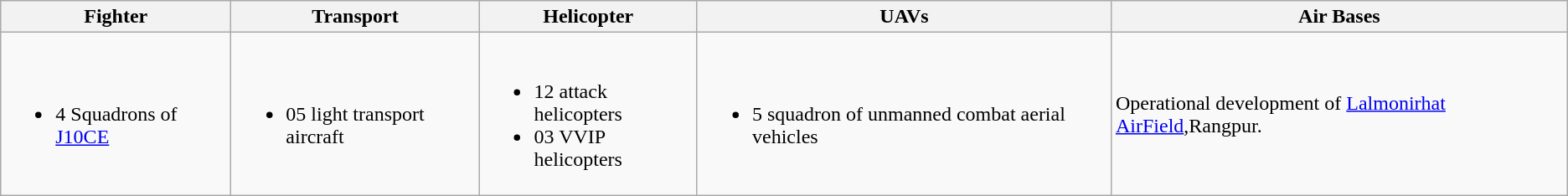<table class="wikitable">
<tr>
<th>Fighter</th>
<th>Transport</th>
<th>Helicopter</th>
<th>UAVs</th>
<th>Air Bases</th>
</tr>
<tr>
<td><br><ul><li>4 Squadrons of <a href='#'>J10CE</a></li></ul></td>
<td><br><ul><li>05 light transport aircraft</li></ul></td>
<td><br><ul><li>12 attack helicopters</li><li>03 VVIP helicopters</li></ul></td>
<td><br><ul><li>5 squadron of unmanned combat aerial vehicles</li></ul></td>
<td>Operational development of <a href='#'>Lalmonirhat AirField</a>,Rangpur.</td>
</tr>
</table>
